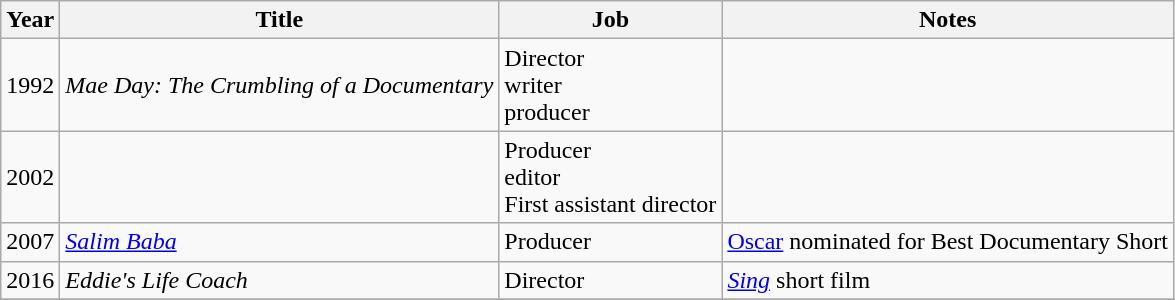<table class="wikitable sortable">
<tr>
<th>Year</th>
<th>Title</th>
<th>Job</th>
<th class="unsortable">Notes</th>
</tr>
<tr>
<td>1992</td>
<td><em>Mae Day: The Crumbling of a Documentary</em></td>
<td>Director<br>writer<br>producer</td>
<td></td>
</tr>
<tr>
<td>2002</td>
<td><em></em></td>
<td>Producer<br>editor<br>First assistant director</td>
<td></td>
</tr>
<tr>
<td>2007</td>
<td><em><a href='#'>Salim Baba</a></em></td>
<td>Producer</td>
<td><a href='#'>Oscar</a> nominated for Best Documentary Short</td>
</tr>
<tr>
<td>2016</td>
<td><em>Eddie's Life Coach</em></td>
<td>Director</td>
<td><em><a href='#'>Sing</a></em> short film</td>
</tr>
<tr>
</tr>
</table>
